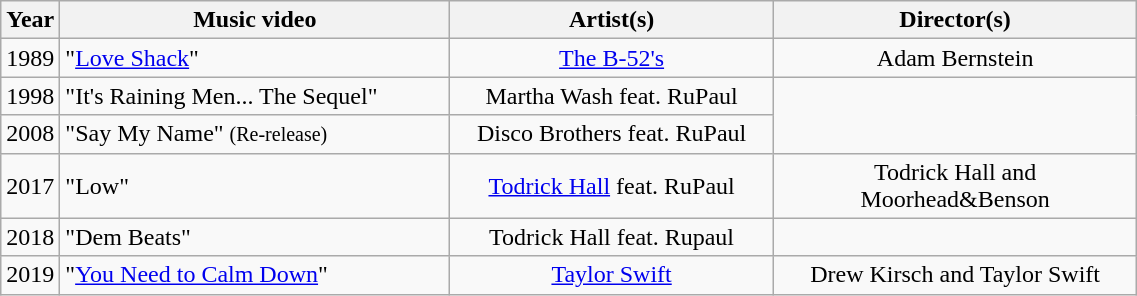<table class="wikitable" style="width:60%;">
<tr>
<th width=3%>Year</th>
<th style="width: 10cm;">Music video</th>
<th style="width: 8cm;">Artist(s)</th>
<th style="width: 8cm;">Director(s)</th>
</tr>
<tr 1999, "Happily after">
<td style="text-align:center;">1989</td>
<td>"<a href='#'>Love Shack</a>"</td>
<td style="text-align:center;"><a href='#'>The B-52's</a></td>
<td style="text-align:center;">Adam Bernstein</td>
</tr>
<tr>
<td style="text-align:center;">1998</td>
<td>"It's Raining Men... The Sequel"</td>
<td style="text-align:center;">Martha Wash feat. RuPaul</td>
<td rowspan="2"></td>
</tr>
<tr>
<td style="text-align:center;">2008</td>
<td>"Say My Name" <small>(Re-release)</small></td>
<td style="text-align:center;">Disco Brothers feat. RuPaul</td>
</tr>
<tr>
<td style="text-align:center;">2017</td>
<td>"Low"</td>
<td style="text-align:center;"><a href='#'>Todrick Hall</a> feat. RuPaul</td>
<td style="text-align:center;">Todrick Hall and Moorhead&Benson</td>
</tr>
<tr>
<td style="text-align:center;">2018</td>
<td>"Dem Beats"</td>
<td style="text-align:center;">Todrick Hall feat. Rupaul</td>
<td></td>
</tr>
<tr>
<td style="text-align:center;">2019</td>
<td>"<a href='#'>You Need to Calm Down</a>"</td>
<td style="text-align:center;"><a href='#'>Taylor Swift</a></td>
<td style="text-align:center;">Drew Kirsch and Taylor Swift</td>
</tr>
</table>
